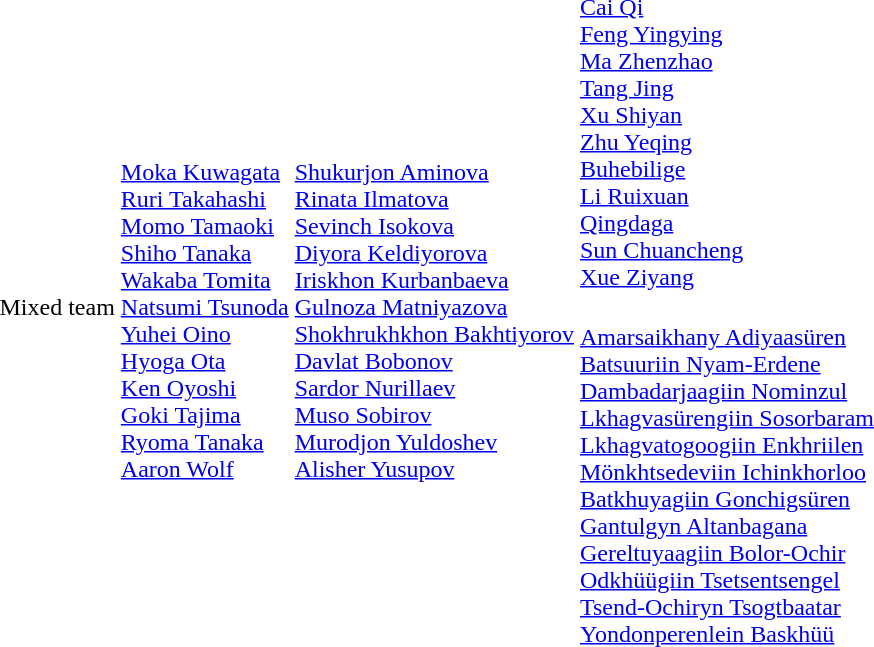<table>
<tr>
<td rowspan=2>Mixed team<br></td>
<td rowspan=2><br><a href='#'>Moka Kuwagata</a><br><a href='#'>Ruri Takahashi</a><br><a href='#'>Momo Tamaoki</a><br><a href='#'>Shiho Tanaka</a><br><a href='#'>Wakaba Tomita</a><br><a href='#'>Natsumi Tsunoda</a><br><a href='#'>Yuhei Oino</a><br><a href='#'>Hyoga Ota</a><br><a href='#'>Ken Oyoshi</a><br><a href='#'>Goki Tajima</a><br><a href='#'>Ryoma Tanaka</a><br><a href='#'>Aaron Wolf</a></td>
<td rowspan=2><br><a href='#'>Shukurjon Aminova</a><br><a href='#'>Rinata Ilmatova</a><br><a href='#'>Sevinch Isokova</a><br><a href='#'>Diyora Keldiyorova</a><br><a href='#'>Iriskhon Kurbanbaeva</a><br><a href='#'>Gulnoza Matniyazova</a><br><a href='#'>Shokhrukhkhon Bakhtiyorov</a><br><a href='#'>Davlat Bobonov</a><br><a href='#'>Sardor Nurillaev</a><br><a href='#'>Muso Sobirov</a><br><a href='#'>Murodjon Yuldoshev</a><br><a href='#'>Alisher Yusupov</a></td>
<td><br><a href='#'>Cai Qi</a><br><a href='#'>Feng Yingying</a><br><a href='#'>Ma Zhenzhao</a><br><a href='#'>Tang Jing</a><br><a href='#'>Xu Shiyan</a><br><a href='#'>Zhu Yeqing</a><br><a href='#'>Buhebilige</a><br><a href='#'>Li Ruixuan</a><br><a href='#'>Qingdaga</a><br><a href='#'>Sun Chuancheng</a><br><a href='#'>Xue Ziyang</a></td>
</tr>
<tr>
<td><br><a href='#'>Amarsaikhany Adiyaasüren</a><br><a href='#'>Batsuuriin Nyam-Erdene</a><br><a href='#'>Dambadarjaagiin Nominzul</a><br><a href='#'>Lkhagvasürengiin Sosorbaram</a><br><a href='#'>Lkhagvatogoogiin Enkhriilen</a><br><a href='#'>Mönkhtsedeviin Ichinkhorloo</a><br><a href='#'>Batkhuyagiin Gonchigsüren</a><br><a href='#'>Gantulgyn Altanbagana</a><br><a href='#'>Gereltuyaagiin Bolor-Ochir</a><br><a href='#'>Odkhüügiin Tsetsentsengel</a><br><a href='#'>Tsend-Ochiryn Tsogtbaatar</a><br><a href='#'>Yondonperenlein Baskhüü</a></td>
</tr>
</table>
